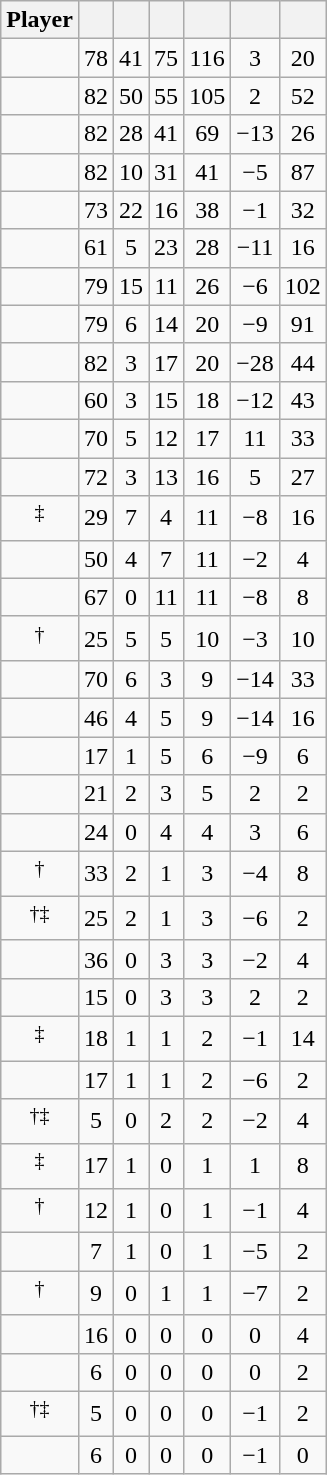<table class="wikitable sortable" style="text-align:center;">
<tr>
<th>Player</th>
<th></th>
<th></th>
<th></th>
<th></th>
<th data-sort-type="number"></th>
<th></th>
</tr>
<tr>
<td></td>
<td>78</td>
<td>41</td>
<td>75</td>
<td>116</td>
<td>3</td>
<td>20</td>
</tr>
<tr>
<td></td>
<td>82</td>
<td>50</td>
<td>55</td>
<td>105</td>
<td>2</td>
<td>52</td>
</tr>
<tr>
<td></td>
<td>82</td>
<td>28</td>
<td>41</td>
<td>69</td>
<td>−13</td>
<td>26</td>
</tr>
<tr>
<td></td>
<td>82</td>
<td>10</td>
<td>31</td>
<td>41</td>
<td>−5</td>
<td>87</td>
</tr>
<tr>
<td></td>
<td>73</td>
<td>22</td>
<td>16</td>
<td>38</td>
<td>−1</td>
<td>32</td>
</tr>
<tr>
<td></td>
<td>61</td>
<td>5</td>
<td>23</td>
<td>28</td>
<td>−11</td>
<td>16</td>
</tr>
<tr>
<td></td>
<td>79</td>
<td>15</td>
<td>11</td>
<td>26</td>
<td>−6</td>
<td>102</td>
</tr>
<tr>
<td></td>
<td>79</td>
<td>6</td>
<td>14</td>
<td>20</td>
<td>−9</td>
<td>91</td>
</tr>
<tr>
<td></td>
<td>82</td>
<td>3</td>
<td>17</td>
<td>20</td>
<td>−28</td>
<td>44</td>
</tr>
<tr>
<td></td>
<td>60</td>
<td>3</td>
<td>15</td>
<td>18</td>
<td>−12</td>
<td>43</td>
</tr>
<tr>
<td></td>
<td>70</td>
<td>5</td>
<td>12</td>
<td>17</td>
<td>11</td>
<td>33</td>
</tr>
<tr>
<td></td>
<td>72</td>
<td>3</td>
<td>13</td>
<td>16</td>
<td>5</td>
<td>27</td>
</tr>
<tr>
<td><sup>‡</sup></td>
<td>29</td>
<td>7</td>
<td>4</td>
<td>11</td>
<td>−8</td>
<td>16</td>
</tr>
<tr>
<td></td>
<td>50</td>
<td>4</td>
<td>7</td>
<td>11</td>
<td>−2</td>
<td>4</td>
</tr>
<tr>
<td></td>
<td>67</td>
<td>0</td>
<td>11</td>
<td>11</td>
<td>−8</td>
<td>8</td>
</tr>
<tr>
<td><sup>†</sup></td>
<td>25</td>
<td>5</td>
<td>5</td>
<td>10</td>
<td>−3</td>
<td>10</td>
</tr>
<tr>
<td></td>
<td>70</td>
<td>6</td>
<td>3</td>
<td>9</td>
<td>−14</td>
<td>33</td>
</tr>
<tr>
<td></td>
<td>46</td>
<td>4</td>
<td>5</td>
<td>9</td>
<td>−14</td>
<td>16</td>
</tr>
<tr>
<td></td>
<td>17</td>
<td>1</td>
<td>5</td>
<td>6</td>
<td>−9</td>
<td>6</td>
</tr>
<tr>
<td></td>
<td>21</td>
<td>2</td>
<td>3</td>
<td>5</td>
<td>2</td>
<td>2</td>
</tr>
<tr>
<td></td>
<td>24</td>
<td>0</td>
<td>4</td>
<td>4</td>
<td>3</td>
<td>6</td>
</tr>
<tr>
<td><sup>†</sup></td>
<td>33</td>
<td>2</td>
<td>1</td>
<td>3</td>
<td>−4</td>
<td>8</td>
</tr>
<tr>
<td><sup>†‡</sup></td>
<td>25</td>
<td>2</td>
<td>1</td>
<td>3</td>
<td>−6</td>
<td>2</td>
</tr>
<tr>
<td></td>
<td>36</td>
<td>0</td>
<td>3</td>
<td>3</td>
<td>−2</td>
<td>4</td>
</tr>
<tr>
<td></td>
<td>15</td>
<td>0</td>
<td>3</td>
<td>3</td>
<td>2</td>
<td>2</td>
</tr>
<tr>
<td><sup>‡</sup></td>
<td>18</td>
<td>1</td>
<td>1</td>
<td>2</td>
<td>−1</td>
<td>14</td>
</tr>
<tr>
<td></td>
<td>17</td>
<td>1</td>
<td>1</td>
<td>2</td>
<td>−6</td>
<td>2</td>
</tr>
<tr>
<td><sup>†‡</sup></td>
<td>5</td>
<td>0</td>
<td>2</td>
<td>2</td>
<td>−2</td>
<td>4</td>
</tr>
<tr>
<td><sup>‡</sup></td>
<td>17</td>
<td>1</td>
<td>0</td>
<td>1</td>
<td>1</td>
<td>8</td>
</tr>
<tr>
<td><sup>†</sup></td>
<td>12</td>
<td>1</td>
<td>0</td>
<td>1</td>
<td>−1</td>
<td>4</td>
</tr>
<tr>
<td></td>
<td>7</td>
<td>1</td>
<td>0</td>
<td>1</td>
<td>−5</td>
<td>2</td>
</tr>
<tr>
<td><sup>†</sup></td>
<td>9</td>
<td>0</td>
<td>1</td>
<td>1</td>
<td>−7</td>
<td>2</td>
</tr>
<tr>
<td></td>
<td>16</td>
<td>0</td>
<td>0</td>
<td>0</td>
<td>0</td>
<td>4</td>
</tr>
<tr>
<td></td>
<td>6</td>
<td>0</td>
<td>0</td>
<td>0</td>
<td>0</td>
<td>2</td>
</tr>
<tr>
<td><sup>†‡</sup></td>
<td>5</td>
<td>0</td>
<td>0</td>
<td>0</td>
<td>−1</td>
<td>2</td>
</tr>
<tr>
<td></td>
<td>6</td>
<td>0</td>
<td>0</td>
<td>0</td>
<td>−1</td>
<td>0</td>
</tr>
</table>
